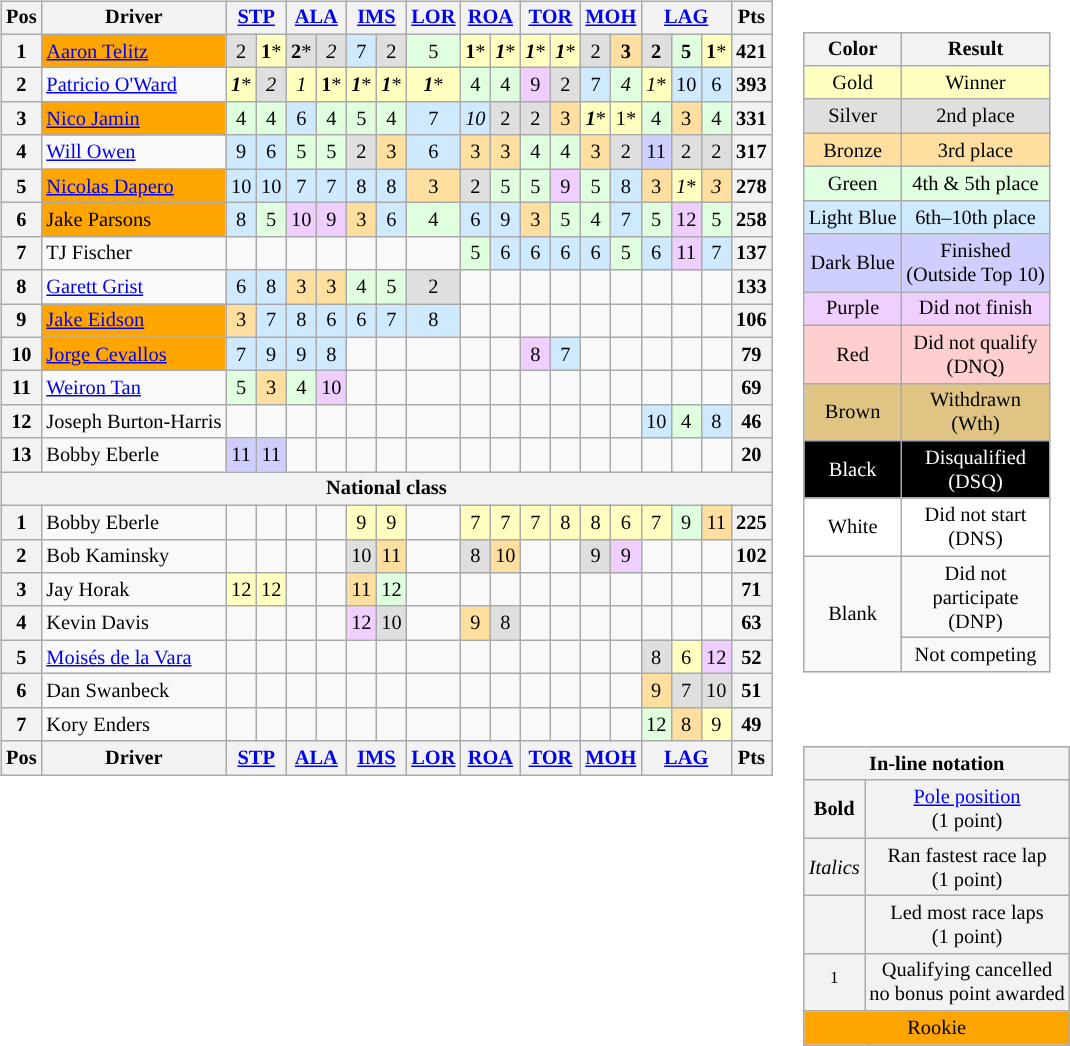<table>
<tr>
<td valign="top"><br><table class="wikitable" style="font-size: 85%; text-align:center">
<tr valign="top">
<th valign="middle">Pos</th>
<th valign="middle">Driver</th>
<th colspan=2><a href='#'>STP</a></th>
<th colspan=2><a href='#'>ALA</a></th>
<th colspan=2><a href='#'>IMS</a></th>
<th><a href='#'>LOR</a></th>
<th colspan=2><a href='#'>ROA</a></th>
<th colspan=2><a href='#'>TOR</a></th>
<th colspan=2><a href='#'>MOH</a></th>
<th colspan=3><a href='#'>LAG</a></th>
<th valign="middle">Pts</th>
</tr>
<tr>
<th>1</th>
<td style="background:Orange;" align="left"> <a href='#'>Aaron Telitz</a></td>
<td style="background:#DFDFDF;">2</td>
<td style="background:#FFFFBF;"><strong>1</strong>*</td>
<td style="background:#DFDFDF;"><strong>2</strong>*</td>
<td style="background:#DFDFDF;"><em>2</em></td>
<td style="background:#CFEAFF;">7</td>
<td style="background:#DFDFDF;">2</td>
<td style="background:#DFFFDF;">5</td>
<td style="background:#FFFFBF;"><strong>1</strong>*</td>
<td style="background:#FFFFBF;"><strong><em>1</em></strong>*</td>
<td style="background:#FFFFBF;"><strong><em>1</em></strong>*</td>
<td style="background:#FFFFBF;"><strong><em>1</em></strong>*</td>
<td style="background:#DFDFDF;">2</td>
<td style="background:#FFDF9F;"><strong>3</strong></td>
<td style="background:#DFDFDF;"><strong>2</strong></td>
<td style="background:#DFFFDF;"><strong>5</strong></td>
<td style="background:#FFFFBF;"><strong>1</strong>*</td>
<th>421</th>
</tr>
<tr>
<th>2</th>
<td align="left"> <a href='#'>Patricio O'Ward</a></td>
<td style="background:#FFFFBF;"><strong><em>1</em></strong>*</td>
<td style="background:#DFDFDF;"><em>2</em></td>
<td style="background:#FFFFBF;"><em>1</em></td>
<td style="background:#FFFFBF;"><strong>1</strong>*</td>
<td style="background:#FFFFBF;"><strong><em>1</em></strong>*</td>
<td style="background:#FFFFBF;"><strong><em>1</em></strong>*</td>
<td style="background:#FFFFBF;"><strong><em>1</em></strong>*</td>
<td style="background:#DFFFDF;">4</td>
<td style="background:#DFFFDF;">4</td>
<td style="background:#EFCFFF;">9</td>
<td style="background:#DFDFDF;">2</td>
<td style="background:#CFEAFF;">7</td>
<td style="background:#DFFFDF;"><em>4</em></td>
<td style="background:#FFFFBF;"><em>1</em>*</td>
<td style="background:#CFEAFF;">10</td>
<td style="background:#CFEAFF;">6</td>
<th>393</th>
</tr>
<tr>
<th>3</th>
<td style="background:Orange;" align="left"> <a href='#'>Nico Jamin</a></td>
<td style="background:#DFFFDF;">4</td>
<td style="background:#DFFFDF;">4</td>
<td style="background:#CFEAFF;">6</td>
<td style="background:#DFFFDF;">4</td>
<td style="background:#DFFFDF;">5</td>
<td style="background:#DFFFDF;">4</td>
<td style="background:#CFEAFF;">7</td>
<td style="background:#CFEAFF;"><em>10</em></td>
<td style="background:#DFDFDF;">2</td>
<td style="background:#DFDFDF;">2</td>
<td style="background:#FFDF9F;">3</td>
<td style="background:#FFFFBF;"><strong><em>1</em></strong>*</td>
<td style="background:#FFFFBF;">1*</td>
<td style="background:#DFFFDF;">4</td>
<td style="background:#FFDF9F;">3</td>
<td style="background:#DFFFDF;">4</td>
<th>331</th>
</tr>
<tr>
<th>4</th>
<td align="left"> <a href='#'>Will Owen</a></td>
<td style="background:#CFEAFF;">9</td>
<td style="background:#CFEAFF;">6</td>
<td style="background:#DFFFDF;">5</td>
<td style="background:#DFFFDF;">5</td>
<td style="background:#DFDFDF;">2</td>
<td style="background:#FFDF9F;">3</td>
<td style="background:#CFEAFF;">6</td>
<td style="background:#FFDF9F;">3</td>
<td style="background:#FFDF9F;">3</td>
<td style="background:#DFFFDF;">4</td>
<td style="background:#DFFFDF;">4</td>
<td style="background:#FFDF9F;">3</td>
<td style="background:#DFDFDF;">2</td>
<td style="background:#CFCFFF;">11</td>
<td style="background:#DFDFDF;">2</td>
<td style="background:#DFDFDF;">2</td>
<th>317</th>
</tr>
<tr>
<th>5</th>
<td style="background:Orange;" align="left"> <a href='#'>Nicolas Dapero</a></td>
<td style="background:#CFEAFF;">10</td>
<td style="background:#CFEAFF;">10</td>
<td style="background:#CFEAFF;">7</td>
<td style="background:#CFEAFF;">7</td>
<td style="background:#CFEAFF;">8</td>
<td style="background:#CFEAFF;">8</td>
<td style="background:#FFDF9F;">3</td>
<td style="background:#DFDFDF;">2</td>
<td style="background:#DFFFDF;">5</td>
<td style="background:#DFFFDF;">5</td>
<td style="background:#EFCFFF;">9</td>
<td style="background:#DFFFDF;">5</td>
<td style="background:#CFEAFF;">8</td>
<td style="background:#FFDF9F;">3</td>
<td style="background:#FFFFBF;"><em>1</em>*</td>
<td style="background:#FFDF9F;"><em>3</em></td>
<th>278</th>
</tr>
<tr>
<th>6</th>
<td style="background:Orange;" align="left"> Jake Parsons</td>
<td style="background:#CFEAFF;">8</td>
<td style="background:#DFFFDF;">5</td>
<td style="background:#EFCFFF;">10</td>
<td style="background:#EFCFFF;">9</td>
<td style="background:#FFDF9F;">3</td>
<td style="background:#CFEAFF;">6</td>
<td style="background:#DFFFDF;">4</td>
<td style="background:#CFEAFF;">6</td>
<td style="background:#CFEAFF;">9</td>
<td style="background:#FFDF9F;">3</td>
<td style="background:#DFFFDF;">5</td>
<td style="background:#DFFFDF;">4</td>
<td style="background:#CFEAFF;">7</td>
<td style="background:#DFFFDF;">5</td>
<td style="background:#EFCFFF;">12</td>
<td style="background:#DFFFDF;">5</td>
<th>258</th>
</tr>
<tr>
<th>7</th>
<td align="left"> TJ Fischer</td>
<td></td>
<td></td>
<td></td>
<td></td>
<td></td>
<td></td>
<td></td>
<td style="background:#DFFFDF;">5</td>
<td style="background:#CFEAFF;">6</td>
<td style="background:#CFEAFF;">6</td>
<td style="background:#CFEAFF;">6</td>
<td style="background:#CFEAFF;">6</td>
<td style="background:#DFFFDF;">5</td>
<td style="background:#CFEAFF;">6</td>
<td style="background:#EFCFFF;">11</td>
<td style="background:#CFEAFF;">7</td>
<th>137</th>
</tr>
<tr>
<th>8</th>
<td align="left"> <a href='#'>Garett Grist</a></td>
<td style="background:#CFEAFF;">6</td>
<td style="background:#CFEAFF;">8</td>
<td style="background:#FFDF9F;">3</td>
<td style="background:#FFDF9F;">3</td>
<td style="background:#DFFFDF;">4</td>
<td style="background:#DFFFDF;">5</td>
<td style="background:#DFDFDF;">2</td>
<td></td>
<td></td>
<td></td>
<td></td>
<td></td>
<td></td>
<td></td>
<td></td>
<td></td>
<th>133</th>
</tr>
<tr>
<th>9</th>
<td style="background:Orange;" align="left"> <a href='#'>Jake Eidson</a></td>
<td style="background:#FFDF9F;">3</td>
<td style="background:#CFEAFF;">7</td>
<td style="background:#CFEAFF;">8</td>
<td style="background:#CFEAFF;">6</td>
<td style="background:#CFEAFF;">6</td>
<td style="background:#CFEAFF;">7</td>
<td style="background:#CFEAFF;">8</td>
<td></td>
<td></td>
<td></td>
<td></td>
<td></td>
<td></td>
<td></td>
<td></td>
<td></td>
<th>106</th>
</tr>
<tr>
<th>10</th>
<td style="background:Orange;" align="left"> <a href='#'>Jorge Cevallos</a></td>
<td style="background:#CFEAFF;">7</td>
<td style="background:#CFEAFF;">9</td>
<td style="background:#CFEAFF;">9</td>
<td style="background:#CFEAFF;">8</td>
<td></td>
<td></td>
<td></td>
<td></td>
<td></td>
<td style="background:#EFCFFF;">8</td>
<td style="background:#CFEAFF;">7</td>
<td></td>
<td></td>
<td></td>
<td></td>
<td></td>
<th>79</th>
</tr>
<tr>
<th>11</th>
<td align="left"> <a href='#'>Weiron Tan</a></td>
<td style="background:#DFFFDF;">5</td>
<td style="background:#FFDF9F;">3</td>
<td style="background:#DFFFDF;">4</td>
<td style="background:#EFCFFF;">10</td>
<td></td>
<td></td>
<td></td>
<td></td>
<td></td>
<td></td>
<td></td>
<td></td>
<td></td>
<td></td>
<td></td>
<td></td>
<th>69</th>
</tr>
<tr>
<th>12</th>
<td align="left"> Joseph Burton-Harris</td>
<td></td>
<td></td>
<td></td>
<td></td>
<td></td>
<td></td>
<td></td>
<td></td>
<td></td>
<td></td>
<td></td>
<td></td>
<td></td>
<td style="background:#CFEAFF;">10</td>
<td style="background:#DFFFDF;">4</td>
<td style="background:#CFEAFF;">8</td>
<th>46</th>
</tr>
<tr>
<th>13</th>
<td align="left"> Bobby Eberle</td>
<td style="background:#CFCFFF;">11</td>
<td style="background:#CFCFFF;">11</td>
<td></td>
<td></td>
<td></td>
<td></td>
<td></td>
<td></td>
<td></td>
<td></td>
<td></td>
<td></td>
<td></td>
<td></td>
<td></td>
<td></td>
<th>20</th>
</tr>
<tr>
<th colspan=19 align="center">National class</th>
</tr>
<tr>
<th>1</th>
<td align="left"> Bobby Eberle</td>
<td></td>
<td></td>
<td></td>
<td></td>
<td style="background:#FFFFBF;">9</td>
<td style="background:#FFFFBF;">9</td>
<td></td>
<td style="background:#FFFFBF;">7</td>
<td style="background:#FFFFBF;">7</td>
<td style="background:#FFFFBF;">7</td>
<td style="background:#FFFFBF;">8</td>
<td style="background:#FFFFBF;">8</td>
<td style="background:#FFFFBF;">6</td>
<td style="background:#FFFFBF;">7</td>
<td style="background:#DFFFDF;">9</td>
<td style="background:#FFDF9F;">11</td>
<th>225</th>
</tr>
<tr>
<th>2</th>
<td align="left"> Bob Kaminsky</td>
<td></td>
<td></td>
<td></td>
<td></td>
<td style="background:#DFDFDF;">10</td>
<td style="background:#FFDF9F;">11</td>
<td></td>
<td style="background:#DFDFDF;">8</td>
<td style="background:#FFDF9F;">10</td>
<td></td>
<td></td>
<td style="background:#DFDFDF;">9</td>
<td style="background:#EFCFFF;">9</td>
<td></td>
<td></td>
<td></td>
<th>102</th>
</tr>
<tr>
<th>3</th>
<td align="left"> Jay Horak</td>
<td style="background:#FFFFBF;">12</td>
<td style="background:#FFFFBF;">12</td>
<td></td>
<td></td>
<td style="background:#FFDF9F;">11</td>
<td style="background:#DFFFDF;">12</td>
<td></td>
<td></td>
<td></td>
<td></td>
<td></td>
<td></td>
<td></td>
<td></td>
<td></td>
<td></td>
<th>71</th>
</tr>
<tr>
<th>4</th>
<td align="left"> Kevin Davis</td>
<td></td>
<td></td>
<td></td>
<td></td>
<td style="background:#EFCFFF;">12</td>
<td style="background:#DFDFDF;">10</td>
<td></td>
<td style="background:#FFDF9F;">9</td>
<td style="background:#DFDFDF;">8</td>
<td></td>
<td></td>
<td></td>
<td></td>
<td></td>
<td></td>
<td></td>
<th>63</th>
</tr>
<tr>
<th>5</th>
<td align="left"> <a href='#'>Moisés de la Vara</a></td>
<td></td>
<td></td>
<td></td>
<td></td>
<td></td>
<td></td>
<td></td>
<td></td>
<td></td>
<td></td>
<td></td>
<td></td>
<td></td>
<td style="background:#DFDFDF;">8</td>
<td style="background:#FFFFBF;">6</td>
<td style="background:#EFCFFF;">12</td>
<th>52</th>
</tr>
<tr>
<th>6</th>
<td align="left"> Dan Swanbeck</td>
<td></td>
<td></td>
<td></td>
<td></td>
<td></td>
<td></td>
<td></td>
<td></td>
<td></td>
<td></td>
<td></td>
<td></td>
<td></td>
<td style="background:#FFDF9F;">9</td>
<td style="background:#DFDFDF;">7</td>
<td style="background:#DFDFDF;">10</td>
<th>51</th>
</tr>
<tr>
<th>7</th>
<td align="left"> Kory Enders</td>
<td></td>
<td></td>
<td></td>
<td></td>
<td></td>
<td></td>
<td></td>
<td></td>
<td></td>
<td></td>
<td></td>
<td></td>
<td></td>
<td style="background:#DFFFDF;">12</td>
<td style="background:#FFDF9F;">8</td>
<td style="background:#FFFFBF;">9</td>
<th>49</th>
</tr>
<tr valign="top">
<th valign="middle">Pos</th>
<th valign="middle">Driver</th>
<th colspan=2><a href='#'>STP</a></th>
<th colspan=2><a href='#'>ALA</a></th>
<th colspan=2><a href='#'>IMS</a></th>
<th><a href='#'>LOR</a></th>
<th colspan=2><a href='#'>ROA</a></th>
<th colspan=2><a href='#'>TOR</a></th>
<th colspan=2><a href='#'>MOH</a></th>
<th colspan=3><a href='#'>LAG</a></th>
<th valign="middle">Pts</th>
</tr>
</table>
</td>
<td><br><table>
<tr>
<td><br><table style="margin-right:0; font-size:85%; text-align:center;" class="wikitable">
<tr>
<th>Color</th>
<th>Result</th>
</tr>
<tr style="background:#FFFFBF;">
<td>Gold</td>
<td>Winner</td>
</tr>
<tr style="background:#DFDFDF;">
<td>Silver</td>
<td>2nd place</td>
</tr>
<tr style="background:#FFDF9F;">
<td>Bronze</td>
<td>3rd place</td>
</tr>
<tr style="background:#DFFFDF;">
<td>Green</td>
<td>4th & 5th place</td>
</tr>
<tr style="background:#CFEAFF;">
<td>Light Blue</td>
<td>6th–10th place</td>
</tr>
<tr style="background:#CFCFFF;">
<td>Dark Blue</td>
<td>Finished<br>(Outside Top 10)</td>
</tr>
<tr style="background:#EFCFFF;">
<td>Purple</td>
<td>Did not finish</td>
</tr>
<tr style="background:#FFCFCF;">
<td>Red</td>
<td>Did not qualify<br>(DNQ)</td>
</tr>
<tr style="background:#DFC484;">
<td>Brown</td>
<td>Withdrawn<br>(Wth)</td>
</tr>
<tr style="background:#000000; color:white;">
<td>Black</td>
<td>Disqualified<br>(DSQ)</td>
</tr>
<tr style="background:#FFFFFF;">
<td>White</td>
<td>Did not start<br>(DNS)</td>
</tr>
<tr>
<td rowspan=2>Blank</td>
<td>Did not<br>participate<br>(DNP)</td>
</tr>
<tr>
<td>Not competing</td>
</tr>
</table>
</td>
</tr>
<tr>
<td><br><table style="margin-right:0; font-size:85%; text-align:center;" class="wikitable">
<tr>
<td style="background:#F2F2F2;" align=center colspan=2><strong>In-line notation</strong></td>
</tr>
<tr>
<td style="background:#F2F2F2;" align=center><strong>Bold</strong></td>
<td style="background:#F2F2F2;" align=center><a href='#'>Pole position</a><br>(1 point)</td>
</tr>
<tr>
<td style="background:#F2F2F2;" align=center><em>Italics</em></td>
<td style="background:#F2F2F2;" align=center>Ran fastest race lap<br>(1 point)</td>
</tr>
<tr>
<td style="background:#F2F2F2;" align=center></td>
<td style="background:#F2F2F2;" align=center>Led most race laps<br>(1 point)</td>
</tr>
<tr>
<td style="background:#F2F2F2;" align=center><sup>1</sup></td>
<td style="background:#F2F2F2;" align=center>Qualifying cancelled<br>no bonus point awarded<br></td>
</tr>
<tr>
<td style="background:Orange;" align=center colspan=2>Rookie</td>
</tr>
</table>
</td>
</tr>
</table>
</td>
</tr>
</table>
